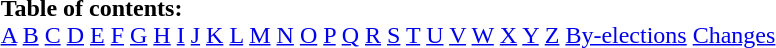<table border="0" id="toc" style="margin: 0 auto;" align=center>
<tr>
<td><strong>Table of contents:</strong><br><a href='#'>A</a> <a href='#'>B</a> <a href='#'>C</a> <a href='#'>D</a> <a href='#'>E</a> <a href='#'>F</a> <a href='#'>G</a> <a href='#'>H</a> <a href='#'>I</a> <a href='#'>J</a> <a href='#'>K</a> <a href='#'>L</a> <a href='#'>M</a> <a href='#'>N</a> <a href='#'>O</a> <a href='#'>P</a> <a href='#'>Q</a> <a href='#'>R</a> <a href='#'>S</a> <a href='#'>T</a> <a href='#'>U</a> <a href='#'>V</a> <a href='#'>W</a> <a href='#'>X</a> <a href='#'>Y</a> <a href='#'>Z</a> <a href='#'>By-elections</a> <a href='#'>Changes</a></td>
</tr>
</table>
